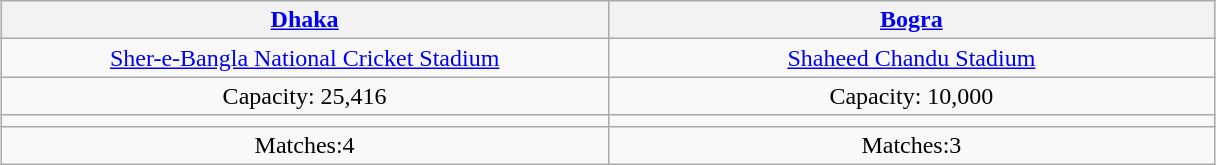<table class="wikitable" style="text-align:center;margin:auto">
<tr>
<th style="width:33%;"><a href='#'>Dhaka</a></th>
<th style="width:33%;"><a href='#'>Bogra</a></th>
</tr>
<tr>
<td><a href='#'>Sher-e-Bangla National Cricket Stadium</a></td>
<td><a href='#'>Shaheed Chandu Stadium</a></td>
</tr>
<tr>
<td>Capacity: 25,416</td>
<td>Capacity: 10,000</td>
</tr>
<tr>
<td></td>
<td></td>
</tr>
<tr>
<td>Matches:4</td>
<td>Matches:3</td>
</tr>
</table>
